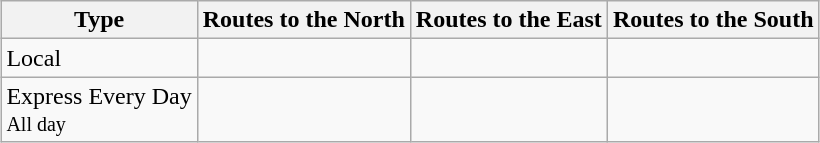<table class="wikitable" style="margin-left: auto; margin-right: auto; border: none;">
<tr>
<th>Type</th>
<th>Routes to the North</th>
<th>Routes to the East</th>
<th>Routes to the South</th>
</tr>
<tr>
<td>Local</td>
<td></td>
<td></td>
<td></td>
</tr>
<tr>
<td>Express Every Day <br><small>All day</small></td>
<td> </td>
<td></td>
<td>  </td>
</tr>
<tr>
</tr>
</table>
